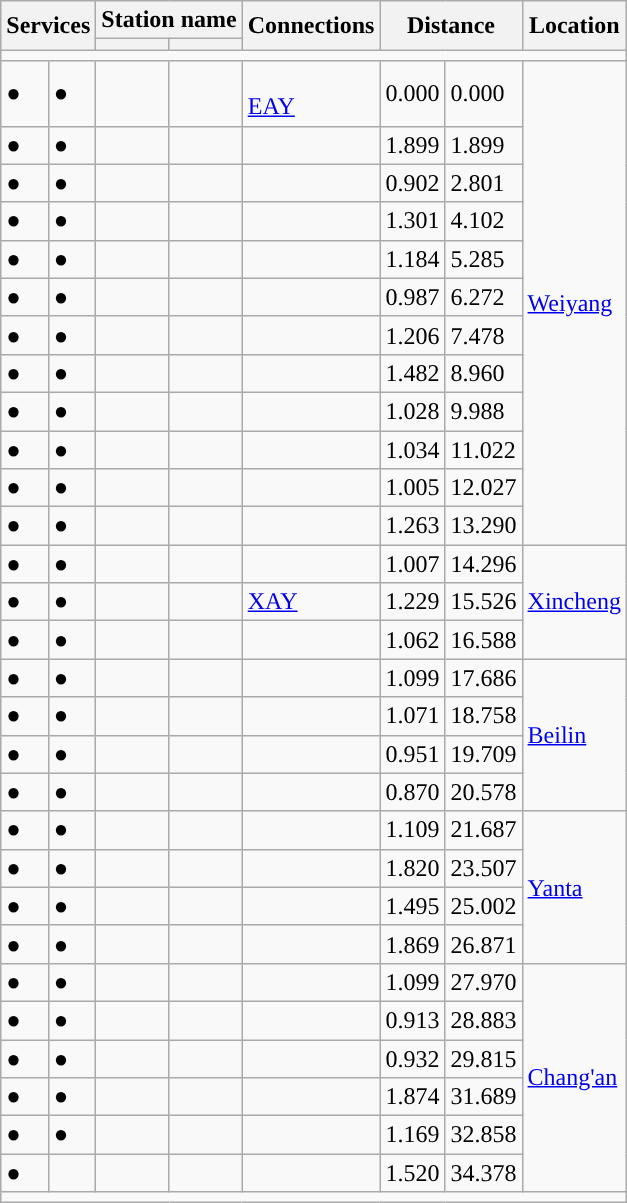<table class="wikitable">
<tr>
<th colspan="2" rowspan="2">Services</th>
<th colspan="2">Station name</th>
<th rowspan="2">Connections</th>
<th colspan="2" rowspan="2">Distance<br></th>
<th rowspan="2">Location</th>
</tr>
<tr>
<th></th>
<th></th>
</tr>
<tr style="background:#">
<td colspan = "8"></td>
</tr>
<tr>
<td>●</td>
<td>●</td>
<td></td>
<td></td>
<td> <br> <a href='#'>EAY</a></td>
<td>0.000</td>
<td>0.000</td>
<td rowspan= "12"><a href='#'>Weiyang</a></td>
</tr>
<tr>
<td>●</td>
<td>●</td>
<td></td>
<td></td>
<td></td>
<td>1.899</td>
<td>1.899</td>
</tr>
<tr>
<td>●</td>
<td>●</td>
<td></td>
<td></td>
<td></td>
<td>0.902</td>
<td>2.801</td>
</tr>
<tr>
<td>●</td>
<td>●</td>
<td></td>
<td></td>
<td></td>
<td>1.301</td>
<td>4.102</td>
</tr>
<tr>
<td>●</td>
<td>●</td>
<td></td>
<td></td>
<td></td>
<td>1.184</td>
<td>5.285</td>
</tr>
<tr>
<td>●</td>
<td>●</td>
<td></td>
<td></td>
<td></td>
<td>0.987</td>
<td>6.272</td>
</tr>
<tr>
<td>●</td>
<td>●</td>
<td></td>
<td></td>
<td></td>
<td>1.206</td>
<td>7.478</td>
</tr>
<tr>
<td>●</td>
<td>●</td>
<td></td>
<td></td>
<td></td>
<td>1.482</td>
<td>8.960</td>
</tr>
<tr>
<td>●</td>
<td>●</td>
<td></td>
<td></td>
<td></td>
<td>1.028</td>
<td>9.988</td>
</tr>
<tr>
<td>●</td>
<td>●</td>
<td></td>
<td></td>
<td></td>
<td>1.034</td>
<td>11.022</td>
</tr>
<tr>
<td>●</td>
<td>●</td>
<td></td>
<td></td>
<td></td>
<td>1.005</td>
<td>12.027</td>
</tr>
<tr>
<td>●</td>
<td>●</td>
<td></td>
<td></td>
<td></td>
<td>1.263</td>
<td>13.290</td>
</tr>
<tr>
<td>●</td>
<td>●</td>
<td></td>
<td></td>
<td></td>
<td>1.007</td>
<td>14.296</td>
<td rowspan= "3"><a href='#'>Xincheng</a></td>
</tr>
<tr>
<td>●</td>
<td>●</td>
<td></td>
<td></td>
<td> <a href='#'>XAY</a></td>
<td>1.229</td>
<td>15.526</td>
</tr>
<tr>
<td>●</td>
<td>●</td>
<td></td>
<td></td>
<td></td>
<td>1.062</td>
<td>16.588</td>
</tr>
<tr>
<td>●</td>
<td>●</td>
<td></td>
<td></td>
<td></td>
<td>1.099</td>
<td>17.686</td>
<td rowspan= "4"><a href='#'>Beilin</a></td>
</tr>
<tr>
<td>●</td>
<td>●</td>
<td></td>
<td></td>
<td></td>
<td>1.071</td>
<td>18.758</td>
</tr>
<tr>
<td>●</td>
<td>●</td>
<td></td>
<td></td>
<td></td>
<td>0.951</td>
<td>19.709</td>
</tr>
<tr>
<td>●</td>
<td>●</td>
<td></td>
<td></td>
<td></td>
<td>0.870</td>
<td>20.578</td>
</tr>
<tr>
<td>●</td>
<td>●</td>
<td></td>
<td></td>
<td></td>
<td>1.109</td>
<td>21.687</td>
<td rowspan= "4"><a href='#'>Yanta</a></td>
</tr>
<tr>
<td>●</td>
<td>●</td>
<td></td>
<td></td>
<td></td>
<td>1.820</td>
<td>23.507</td>
</tr>
<tr>
<td>●</td>
<td>●</td>
<td></td>
<td></td>
<td></td>
<td>1.495</td>
<td>25.002</td>
</tr>
<tr>
<td>●</td>
<td>●</td>
<td></td>
<td></td>
<td></td>
<td>1.869</td>
<td>26.871</td>
</tr>
<tr>
<td>●</td>
<td>●</td>
<td></td>
<td></td>
<td></td>
<td>1.099</td>
<td>27.970</td>
<td rowspan= "6"><a href='#'>Chang'an</a></td>
</tr>
<tr>
<td>●</td>
<td>●</td>
<td></td>
<td></td>
<td></td>
<td>0.913</td>
<td>28.883</td>
</tr>
<tr>
<td>●</td>
<td>●</td>
<td></td>
<td></td>
<td></td>
<td>0.932</td>
<td>29.815</td>
</tr>
<tr>
<td>●</td>
<td>●</td>
<td></td>
<td></td>
<td></td>
<td>1.874</td>
<td>31.689</td>
</tr>
<tr>
<td>●</td>
<td>●</td>
<td></td>
<td></td>
<td></td>
<td>1.169</td>
<td>32.858</td>
</tr>
<tr>
<td>●</td>
<td></td>
<td></td>
<td></td>
<td></td>
<td>1.520</td>
<td>34.378</td>
</tr>
<tr style="background:#">
<td colspan = "8"></td>
</tr>
</table>
